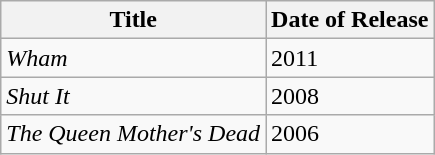<table class="wikitable">
<tr>
<th>Title</th>
<th>Date of Release</th>
</tr>
<tr>
<td><em>Wham</em></td>
<td>2011</td>
</tr>
<tr>
<td><em>Shut It</em></td>
<td>2008</td>
</tr>
<tr>
<td><em>The Queen Mother's Dead</em></td>
<td>2006</td>
</tr>
</table>
